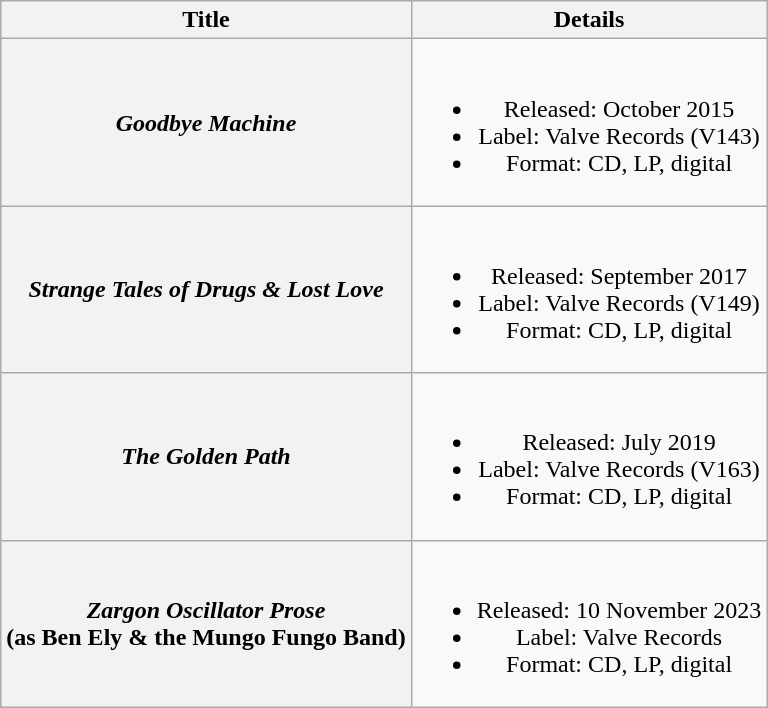<table class="wikitable plainrowheaders" style="text-align:center;" border="1">
<tr>
<th>Title</th>
<th>Details</th>
</tr>
<tr>
<th scope="row"><em>Goodbye Machine</em></th>
<td><br><ul><li>Released: October 2015</li><li>Label: Valve Records (V143)</li><li>Format: CD, LP, digital</li></ul></td>
</tr>
<tr>
<th scope="row"><em>Strange Tales of Drugs & Lost Love</em></th>
<td><br><ul><li>Released: September 2017</li><li>Label: Valve Records (V149)</li><li>Format: CD, LP, digital</li></ul></td>
</tr>
<tr>
<th scope="row"><em>The Golden Path</em></th>
<td><br><ul><li>Released: July 2019</li><li>Label: Valve Records (V163)</li><li>Format: CD, LP, digital</li></ul></td>
</tr>
<tr>
<th scope="row"><em>Zargon Oscillator Prose</em> <br> (as Ben Ely & the Mungo Fungo Band)</th>
<td><br><ul><li>Released: 10 November 2023</li><li>Label: Valve Records</li><li>Format: CD, LP, digital</li></ul></td>
</tr>
</table>
